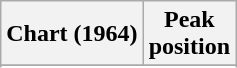<table class="wikitable sortable plainrowheaders">
<tr>
<th scope="col">Chart (1964)</th>
<th scope="col">Peak<br>position</th>
</tr>
<tr>
</tr>
<tr>
</tr>
</table>
